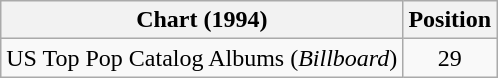<table class="wikitable">
<tr>
<th>Chart (1994)</th>
<th>Position</th>
</tr>
<tr>
<td>US Top Pop Catalog Albums (<em>Billboard</em>)</td>
<td align="center">29</td>
</tr>
</table>
